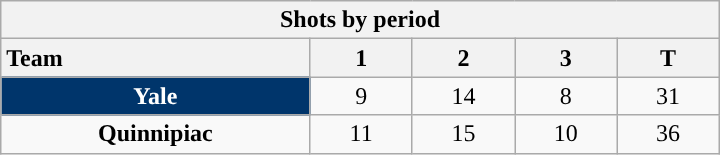<table class="wikitable" style="width:30em; text-align:right;">
<tr>
<th colspan=5>Shots by period</th>
</tr>
<tr>
<th style="width:10em; text-align:left;">Team</th>
<th style="width:3em;">1</th>
<th style="width:3em;">2</th>
<th style="width:3em;">3</th>
<th style="width:3em;">T</th>
</tr>
<tr>
<td align=center style="color:white; background:#00356B"><strong>Yale</strong></td>
<td align=center>9</td>
<td align=center>14</td>
<td align=center>8</td>
<td align=center>31</td>
</tr>
<tr>
<td align=center><strong>Quinnipiac</strong></td>
<td align=center>11</td>
<td align=center>15</td>
<td align=center>10</td>
<td align=center>36</td>
</tr>
</table>
